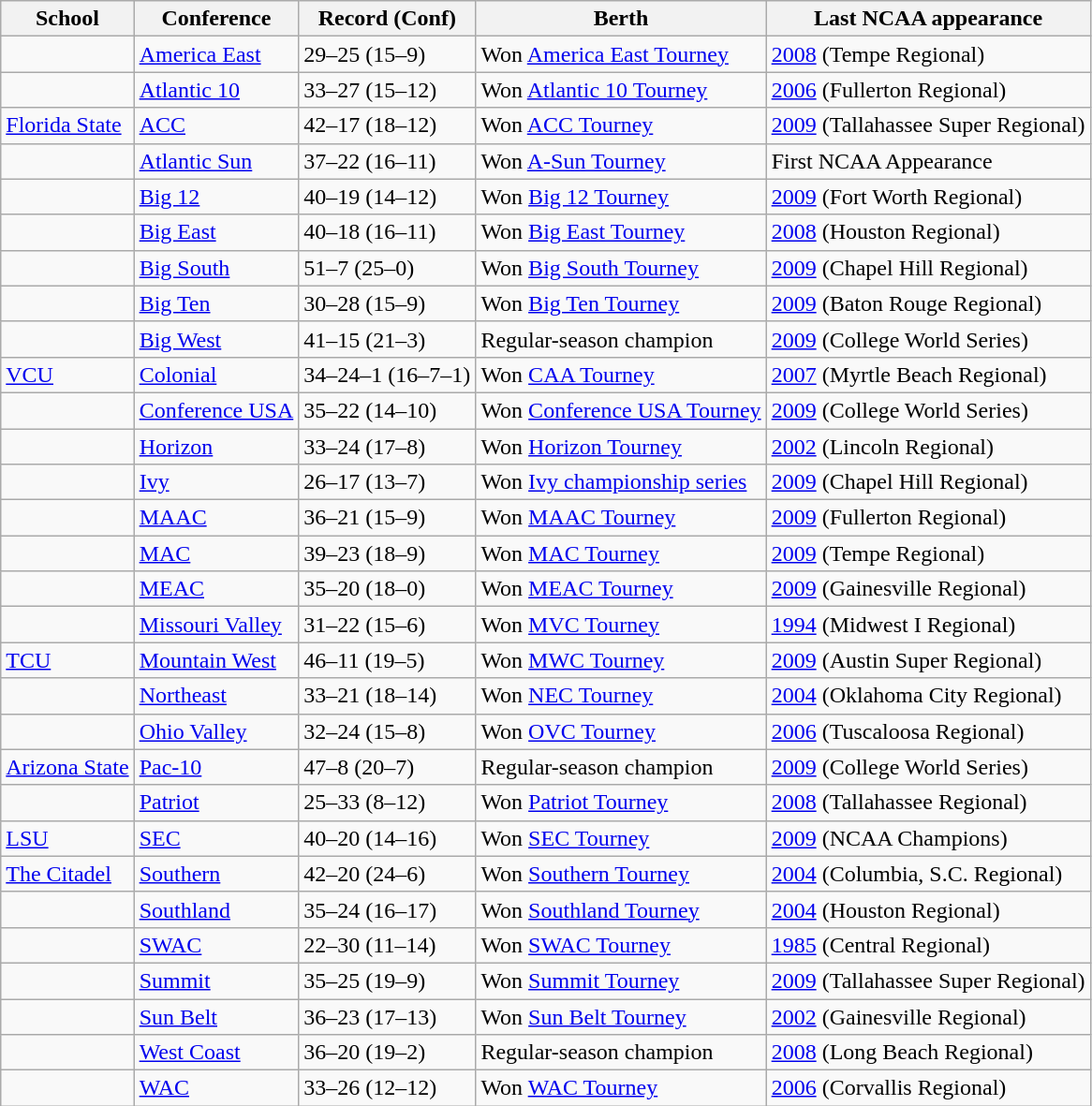<table class="wikitable sortable">
<tr>
<th>School</th>
<th>Conference</th>
<th>Record (Conf)</th>
<th>Berth</th>
<th>Last NCAA appearance</th>
</tr>
<tr>
<td></td>
<td><a href='#'>America East</a></td>
<td>29–25 (15–9)</td>
<td>Won <a href='#'>America East Tourney</a></td>
<td><a href='#'>2008</a> (Tempe Regional)</td>
</tr>
<tr>
<td></td>
<td><a href='#'>Atlantic 10</a></td>
<td>33–27 (15–12)</td>
<td>Won <a href='#'>Atlantic 10 Tourney</a></td>
<td><a href='#'>2006</a> (Fullerton Regional)</td>
</tr>
<tr>
<td><a href='#'>Florida State</a></td>
<td><a href='#'>ACC</a></td>
<td>42–17 (18–12)</td>
<td>Won <a href='#'>ACC Tourney</a></td>
<td><a href='#'>2009</a> (Tallahassee Super Regional)</td>
</tr>
<tr>
<td></td>
<td><a href='#'>Atlantic Sun</a></td>
<td>37–22 (16–11)</td>
<td>Won <a href='#'>A-Sun Tourney</a></td>
<td>First NCAA Appearance</td>
</tr>
<tr>
<td></td>
<td><a href='#'>Big 12</a></td>
<td>40–19 (14–12)</td>
<td>Won <a href='#'>Big 12 Tourney</a></td>
<td><a href='#'>2009</a> (Fort Worth Regional)</td>
</tr>
<tr>
<td></td>
<td><a href='#'>Big East</a></td>
<td>40–18 (16–11)</td>
<td>Won <a href='#'>Big East Tourney</a></td>
<td><a href='#'>2008</a> (Houston Regional)</td>
</tr>
<tr>
<td></td>
<td><a href='#'>Big South</a></td>
<td>51–7 (25–0)</td>
<td>Won <a href='#'>Big South Tourney</a></td>
<td><a href='#'>2009</a> (Chapel Hill Regional)</td>
</tr>
<tr>
<td></td>
<td><a href='#'>Big Ten</a></td>
<td>30–28 (15–9)</td>
<td>Won <a href='#'>Big Ten Tourney</a></td>
<td><a href='#'>2009</a> (Baton Rouge Regional)</td>
</tr>
<tr>
<td></td>
<td><a href='#'>Big West</a></td>
<td>41–15 (21–3)</td>
<td>Regular-season champion</td>
<td><a href='#'>2009</a> (College World Series)</td>
</tr>
<tr>
<td><a href='#'>VCU</a></td>
<td><a href='#'>Colonial</a></td>
<td>34–24–1 (16–7–1)</td>
<td>Won <a href='#'>CAA Tourney</a></td>
<td><a href='#'>2007</a> (Myrtle Beach Regional)</td>
</tr>
<tr>
<td></td>
<td><a href='#'>Conference USA</a></td>
<td>35–22 (14–10)</td>
<td>Won <a href='#'>Conference USA Tourney</a></td>
<td><a href='#'>2009</a> (College World Series)</td>
</tr>
<tr>
<td></td>
<td><a href='#'>Horizon</a></td>
<td>33–24 (17–8)</td>
<td>Won <a href='#'>Horizon Tourney</a></td>
<td><a href='#'>2002</a> (Lincoln Regional)</td>
</tr>
<tr>
<td></td>
<td><a href='#'>Ivy</a></td>
<td>26–17 (13–7)</td>
<td>Won <a href='#'>Ivy championship series</a></td>
<td><a href='#'>2009</a> (Chapel Hill Regional)</td>
</tr>
<tr>
<td></td>
<td><a href='#'>MAAC</a></td>
<td>36–21 (15–9)</td>
<td>Won <a href='#'>MAAC Tourney</a></td>
<td><a href='#'>2009</a> (Fullerton Regional)</td>
</tr>
<tr>
<td></td>
<td><a href='#'>MAC</a></td>
<td>39–23 (18–9)</td>
<td>Won <a href='#'>MAC Tourney</a></td>
<td><a href='#'>2009</a> (Tempe Regional)</td>
</tr>
<tr>
<td></td>
<td><a href='#'>MEAC</a></td>
<td>35–20 (18–0)</td>
<td>Won <a href='#'>MEAC Tourney</a></td>
<td><a href='#'>2009</a> (Gainesville Regional)</td>
</tr>
<tr>
<td></td>
<td><a href='#'>Missouri Valley</a></td>
<td>31–22 (15–6)</td>
<td>Won <a href='#'>MVC Tourney</a></td>
<td><a href='#'>1994</a> (Midwest I Regional)</td>
</tr>
<tr>
<td><a href='#'>TCU</a></td>
<td><a href='#'>Mountain West</a></td>
<td>46–11 (19–5)</td>
<td>Won <a href='#'>MWC Tourney</a></td>
<td><a href='#'>2009</a> (Austin Super Regional)</td>
</tr>
<tr>
<td></td>
<td><a href='#'>Northeast</a></td>
<td>33–21 (18–14)</td>
<td>Won <a href='#'>NEC Tourney</a></td>
<td><a href='#'>2004</a> (Oklahoma City Regional)</td>
</tr>
<tr>
<td></td>
<td><a href='#'>Ohio Valley</a></td>
<td>32–24 (15–8)</td>
<td>Won <a href='#'>OVC Tourney</a></td>
<td><a href='#'>2006</a> (Tuscaloosa Regional)</td>
</tr>
<tr>
<td><a href='#'>Arizona State</a></td>
<td><a href='#'>Pac-10</a></td>
<td>47–8 (20–7)</td>
<td>Regular-season champion</td>
<td><a href='#'>2009</a> (College World Series)</td>
</tr>
<tr>
<td></td>
<td><a href='#'>Patriot</a></td>
<td>25–33 (8–12)</td>
<td>Won <a href='#'>Patriot Tourney</a></td>
<td><a href='#'>2008</a> (Tallahassee Regional)</td>
</tr>
<tr>
<td><a href='#'>LSU</a></td>
<td><a href='#'>SEC</a></td>
<td>40–20 (14–16)</td>
<td>Won <a href='#'>SEC Tourney</a></td>
<td><a href='#'>2009</a> (NCAA Champions)</td>
</tr>
<tr>
<td><a href='#'>The Citadel</a></td>
<td><a href='#'>Southern</a></td>
<td>42–20 (24–6)</td>
<td>Won <a href='#'>Southern Tourney</a></td>
<td><a href='#'>2004</a> (Columbia, S.C. Regional)</td>
</tr>
<tr>
<td></td>
<td><a href='#'>Southland</a></td>
<td>35–24 (16–17)</td>
<td>Won <a href='#'>Southland Tourney</a></td>
<td><a href='#'>2004</a> (Houston Regional)</td>
</tr>
<tr>
<td></td>
<td><a href='#'>SWAC</a></td>
<td>22–30 (11–14)</td>
<td>Won <a href='#'>SWAC Tourney</a></td>
<td><a href='#'>1985</a> (Central Regional)</td>
</tr>
<tr>
<td></td>
<td><a href='#'>Summit</a></td>
<td>35–25 (19–9)</td>
<td>Won <a href='#'>Summit Tourney</a></td>
<td><a href='#'>2009</a> (Tallahassee Super Regional)</td>
</tr>
<tr>
<td></td>
<td><a href='#'>Sun Belt</a></td>
<td>36–23 (17–13)</td>
<td>Won <a href='#'>Sun Belt Tourney</a></td>
<td><a href='#'>2002</a> (Gainesville Regional)</td>
</tr>
<tr>
<td></td>
<td><a href='#'>West Coast</a></td>
<td>36–20 (19–2)</td>
<td>Regular-season champion</td>
<td><a href='#'>2008</a> (Long Beach Regional)</td>
</tr>
<tr>
<td></td>
<td><a href='#'>WAC</a></td>
<td>33–26 (12–12)</td>
<td>Won <a href='#'>WAC Tourney</a></td>
<td><a href='#'>2006</a> (Corvallis Regional)</td>
</tr>
</table>
